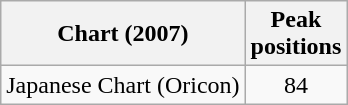<table class="wikitable">
<tr>
<th align="left">Chart (2007)</th>
<th style="text-align:center;">Peak<br>positions</th>
</tr>
<tr>
<td align="left">Japanese Chart (Oricon)</td>
<td style="text-align:center;">84</td>
</tr>
</table>
